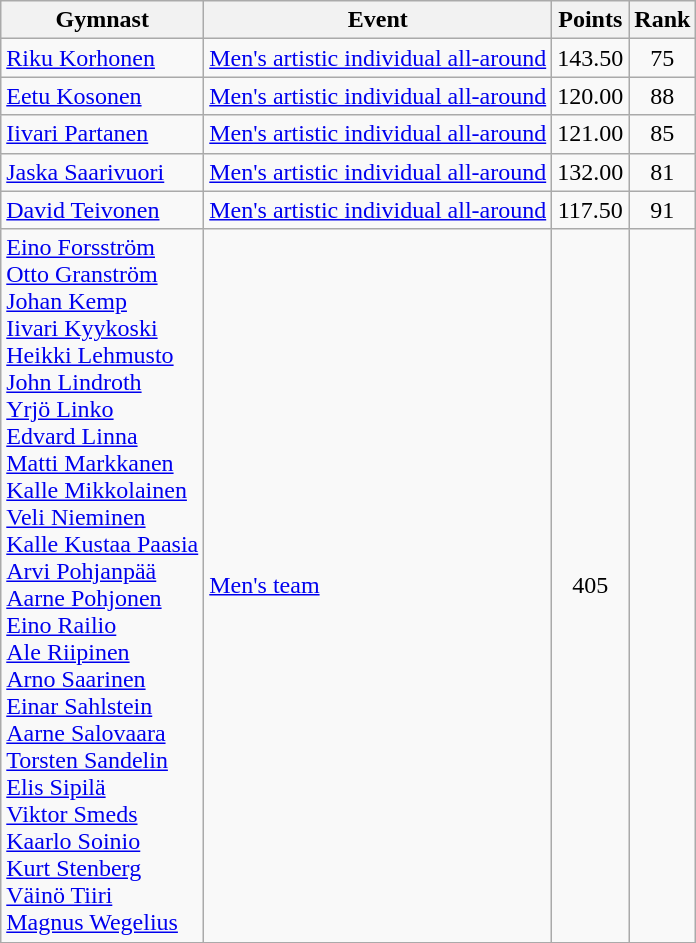<table class="wikitable">
<tr>
<th>Gymnast</th>
<th>Event</th>
<th>Points</th>
<th>Rank</th>
</tr>
<tr align=center>
<td align=left><a href='#'>Riku Korhonen</a></td>
<td align=left><a href='#'>Men's artistic individual all-around</a></td>
<td>143.50</td>
<td>75</td>
</tr>
<tr align=center>
<td align=left><a href='#'>Eetu Kosonen</a></td>
<td align=left><a href='#'>Men's artistic individual all-around</a></td>
<td>120.00</td>
<td>88</td>
</tr>
<tr align=center>
<td align=left><a href='#'>Iivari Partanen</a></td>
<td align=left><a href='#'>Men's artistic individual all-around</a></td>
<td>121.00</td>
<td>85</td>
</tr>
<tr align=center>
<td align=left><a href='#'>Jaska Saarivuori</a></td>
<td align=left><a href='#'>Men's artistic individual all-around</a></td>
<td>132.00</td>
<td>81</td>
</tr>
<tr align=center>
<td align=left><a href='#'>David Teivonen</a></td>
<td align=left><a href='#'>Men's artistic individual all-around</a></td>
<td>117.50</td>
<td>91</td>
</tr>
<tr align=center>
<td align=left><a href='#'>Eino Forsström</a><br><a href='#'>Otto Granström</a><br><a href='#'>Johan Kemp</a><br><a href='#'>Iivari Kyykoski</a><br><a href='#'>Heikki Lehmusto</a><br><a href='#'>John Lindroth</a><br><a href='#'>Yrjö Linko</a><br><a href='#'>Edvard Linna</a><br><a href='#'>Matti Markkanen</a><br><a href='#'>Kalle Mikkolainen</a><br><a href='#'>Veli Nieminen</a><br><a href='#'>Kalle Kustaa Paasia</a><br><a href='#'>Arvi Pohjanpää</a><br><a href='#'>Aarne Pohjonen</a><br><a href='#'>Eino Railio</a><br><a href='#'>Ale Riipinen</a><br><a href='#'>Arno Saarinen</a><br><a href='#'>Einar Sahlstein</a><br><a href='#'>Aarne Salovaara</a><br><a href='#'>Torsten Sandelin</a><br><a href='#'>Elis Sipilä</a><br><a href='#'>Viktor Smeds</a><br><a href='#'>Kaarlo Soinio</a><br><a href='#'>Kurt Stenberg</a><br><a href='#'>Väinö Tiiri</a><br><a href='#'>Magnus Wegelius</a></td>
<td align=left><a href='#'>Men's team</a></td>
<td>405</td>
<td></td>
</tr>
</table>
